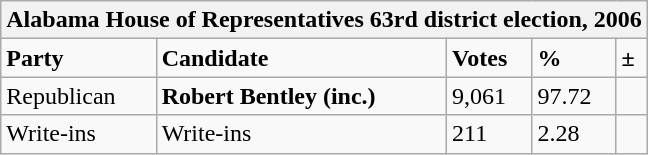<table class="wikitable">
<tr>
<th colspan="5">Alabama House of Representatives 63rd district election, 2006</th>
</tr>
<tr>
<td><strong>Party</strong></td>
<td><strong>Candidate</strong></td>
<td><strong>Votes</strong></td>
<td><strong>%</strong></td>
<td><strong>±</strong></td>
</tr>
<tr>
<td>Republican</td>
<td><strong>Robert Bentley (inc.)</strong></td>
<td>9,061</td>
<td>97.72</td>
<td></td>
</tr>
<tr>
<td>Write-ins</td>
<td>Write-ins</td>
<td>211</td>
<td>2.28</td>
<td></td>
</tr>
</table>
